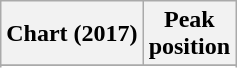<table class="wikitable sortable plainrowheaders" style="text-align:center">
<tr>
<th scope="col">Chart (2017)</th>
<th scope="col">Peak<br> position</th>
</tr>
<tr>
</tr>
<tr>
</tr>
<tr>
</tr>
<tr>
</tr>
</table>
